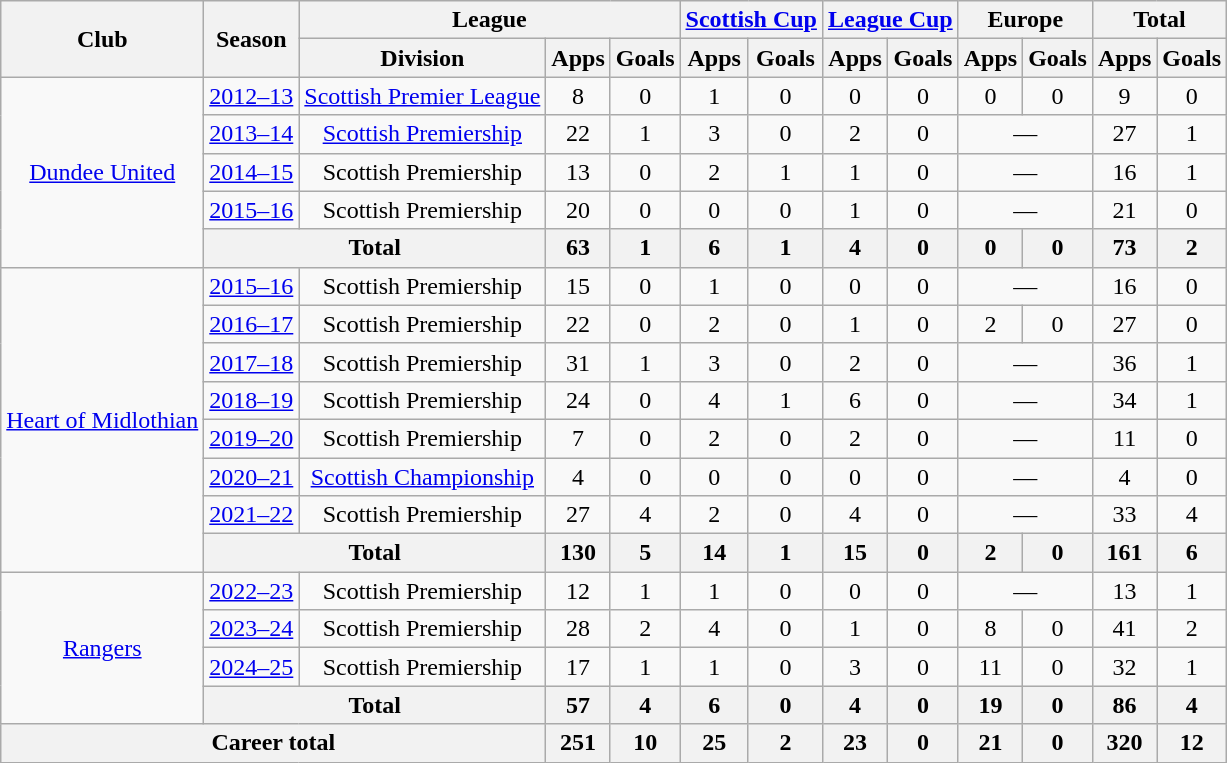<table class=wikitable style="text-align: center">
<tr>
<th rowspan=2>Club</th>
<th rowspan=2>Season</th>
<th colspan=3>League</th>
<th colspan=2><a href='#'>Scottish Cup</a></th>
<th colspan=2><a href='#'>League Cup</a></th>
<th colspan=2>Europe</th>
<th colspan=2>Total</th>
</tr>
<tr>
<th>Division</th>
<th>Apps</th>
<th>Goals</th>
<th>Apps</th>
<th>Goals</th>
<th>Apps</th>
<th>Goals</th>
<th>Apps</th>
<th>Goals</th>
<th>Apps</th>
<th>Goals</th>
</tr>
<tr>
<td rowspan=5><a href='#'>Dundee United</a></td>
<td><a href='#'>2012–13</a></td>
<td><a href='#'>Scottish Premier League</a></td>
<td>8</td>
<td>0</td>
<td>1</td>
<td>0</td>
<td>0</td>
<td>0</td>
<td>0</td>
<td>0</td>
<td>9</td>
<td>0</td>
</tr>
<tr>
<td><a href='#'>2013–14</a></td>
<td><a href='#'>Scottish Premiership</a></td>
<td>22</td>
<td>1</td>
<td>3</td>
<td>0</td>
<td>2</td>
<td>0</td>
<td colspan=2>—</td>
<td>27</td>
<td>1</td>
</tr>
<tr>
<td><a href='#'>2014–15</a></td>
<td>Scottish Premiership</td>
<td>13</td>
<td>0</td>
<td>2</td>
<td>1</td>
<td>1</td>
<td>0</td>
<td colspan=2>—</td>
<td>16</td>
<td>1</td>
</tr>
<tr>
<td><a href='#'>2015–16</a></td>
<td>Scottish Premiership</td>
<td>20</td>
<td>0</td>
<td>0</td>
<td>0</td>
<td>1</td>
<td>0</td>
<td colspan=2>—</td>
<td>21</td>
<td>0</td>
</tr>
<tr>
<th colspan=2>Total</th>
<th>63</th>
<th>1</th>
<th>6</th>
<th>1</th>
<th>4</th>
<th>0</th>
<th>0</th>
<th>0</th>
<th>73</th>
<th>2</th>
</tr>
<tr>
<td rowspan=8><a href='#'>Heart of Midlothian</a></td>
<td><a href='#'>2015–16</a></td>
<td>Scottish Premiership</td>
<td>15</td>
<td>0</td>
<td>1</td>
<td>0</td>
<td>0</td>
<td>0</td>
<td colspan=2>—</td>
<td>16</td>
<td>0</td>
</tr>
<tr>
<td><a href='#'>2016–17</a></td>
<td>Scottish Premiership</td>
<td>22</td>
<td>0</td>
<td>2</td>
<td>0</td>
<td>1</td>
<td>0</td>
<td>2</td>
<td>0</td>
<td>27</td>
<td>0</td>
</tr>
<tr>
<td><a href='#'>2017–18</a></td>
<td>Scottish Premiership</td>
<td>31</td>
<td>1</td>
<td>3</td>
<td>0</td>
<td>2</td>
<td>0</td>
<td colspan=2>—</td>
<td>36</td>
<td>1</td>
</tr>
<tr>
<td><a href='#'>2018–19</a></td>
<td>Scottish Premiership</td>
<td>24</td>
<td>0</td>
<td>4</td>
<td>1</td>
<td>6</td>
<td>0</td>
<td colspan=2>—</td>
<td>34</td>
<td>1</td>
</tr>
<tr>
<td><a href='#'>2019–20</a></td>
<td>Scottish Premiership</td>
<td>7</td>
<td>0</td>
<td>2</td>
<td>0</td>
<td>2</td>
<td>0</td>
<td colspan=2>—</td>
<td>11</td>
<td>0</td>
</tr>
<tr>
<td><a href='#'>2020–21</a></td>
<td><a href='#'>Scottish Championship</a></td>
<td>4</td>
<td>0</td>
<td>0</td>
<td>0</td>
<td>0</td>
<td>0</td>
<td colspan=2>—</td>
<td>4</td>
<td>0</td>
</tr>
<tr>
<td><a href='#'>2021–22</a></td>
<td>Scottish Premiership</td>
<td>27</td>
<td>4</td>
<td>2</td>
<td>0</td>
<td>4</td>
<td>0</td>
<td colspan=2>—</td>
<td>33</td>
<td>4</td>
</tr>
<tr>
<th colspan=2>Total</th>
<th>130</th>
<th>5</th>
<th>14</th>
<th>1</th>
<th>15</th>
<th>0</th>
<th>2</th>
<th>0</th>
<th>161</th>
<th>6</th>
</tr>
<tr>
<td rowspan=4><a href='#'>Rangers</a></td>
<td><a href='#'>2022–23</a></td>
<td>Scottish Premiership</td>
<td>12</td>
<td>1</td>
<td>1</td>
<td>0</td>
<td>0</td>
<td>0</td>
<td colspan=2>—</td>
<td>13</td>
<td>1</td>
</tr>
<tr>
<td><a href='#'>2023–24</a></td>
<td>Scottish Premiership</td>
<td>28</td>
<td>2</td>
<td>4</td>
<td>0</td>
<td>1</td>
<td>0</td>
<td>8</td>
<td>0</td>
<td>41</td>
<td>2</td>
</tr>
<tr>
<td><a href='#'>2024–25</a></td>
<td>Scottish Premiership</td>
<td>17</td>
<td>1</td>
<td>1</td>
<td>0</td>
<td>3</td>
<td>0</td>
<td>11</td>
<td>0</td>
<td>32</td>
<td>1</td>
</tr>
<tr>
<th colspan=2>Total</th>
<th>57</th>
<th>4</th>
<th>6</th>
<th>0</th>
<th>4</th>
<th>0</th>
<th>19</th>
<th>0</th>
<th>86</th>
<th>4</th>
</tr>
<tr>
<th colspan=3>Career total</th>
<th>251</th>
<th>10</th>
<th>25</th>
<th>2</th>
<th>23</th>
<th>0</th>
<th>21</th>
<th>0</th>
<th>320</th>
<th>12</th>
</tr>
</table>
